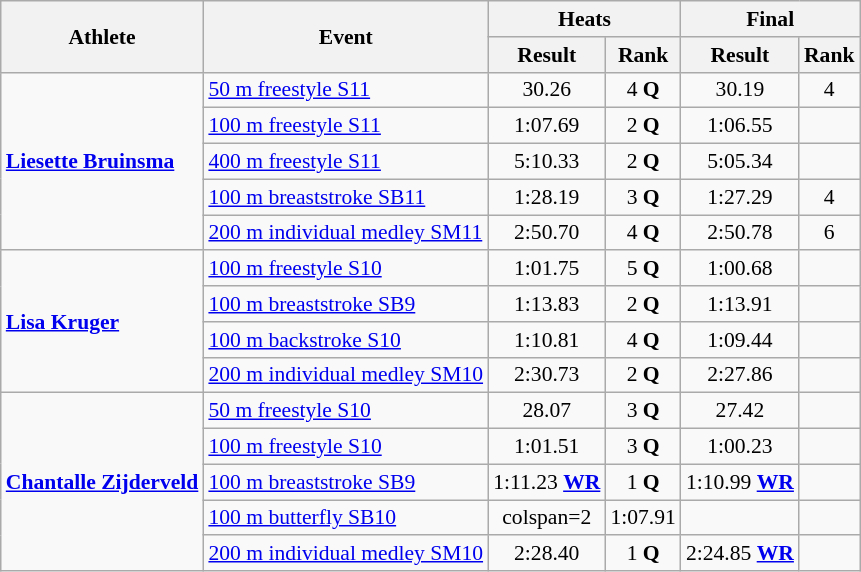<table class=wikitable style="font-size:90%">
<tr>
<th rowspan="2">Athlete</th>
<th rowspan="2">Event</th>
<th colspan="2">Heats</th>
<th colspan="2">Final</th>
</tr>
<tr>
<th>Result</th>
<th>Rank</th>
<th>Result</th>
<th>Rank</th>
</tr>
<tr align=center>
<td align=left rowspan=5><strong><a href='#'>Liesette Bruinsma</a></strong></td>
<td align=left><a href='#'>50 m freestyle S11</a></td>
<td>30.26</td>
<td>4 <strong>Q</strong></td>
<td>30.19</td>
<td>4</td>
</tr>
<tr align=center>
<td align=left><a href='#'>100 m freestyle S11</a></td>
<td>1:07.69</td>
<td>2 <strong>Q</strong></td>
<td>1:06.55</td>
<td></td>
</tr>
<tr align=center>
<td align=left><a href='#'>400 m freestyle S11</a></td>
<td>5:10.33</td>
<td>2 <strong>Q</strong></td>
<td>5:05.34</td>
<td></td>
</tr>
<tr align=center>
<td align=left><a href='#'>100 m breaststroke SB11</a></td>
<td>1:28.19</td>
<td>3 <strong>Q</strong></td>
<td>1:27.29</td>
<td>4</td>
</tr>
<tr align=center>
<td align=left><a href='#'>200 m individual medley SM11</a></td>
<td>2:50.70</td>
<td>4 <strong>Q</strong></td>
<td>2:50.78</td>
<td>6</td>
</tr>
<tr align=center>
<td align=left rowspan=4><strong><a href='#'>Lisa Kruger</a></strong></td>
<td align=left><a href='#'>100 m freestyle S10</a></td>
<td>1:01.75</td>
<td>5 <strong>Q</strong></td>
<td>1:00.68</td>
<td></td>
</tr>
<tr align=center>
<td align=left><a href='#'>100 m breaststroke SB9</a></td>
<td>1:13.83</td>
<td>2 <strong>Q</strong></td>
<td>1:13.91</td>
<td></td>
</tr>
<tr align=center>
<td align=left><a href='#'>100 m backstroke S10</a></td>
<td>1:10.81</td>
<td>4 <strong>Q</strong></td>
<td>1:09.44</td>
<td></td>
</tr>
<tr align=center>
<td align=left><a href='#'>200 m individual medley SM10</a></td>
<td>2:30.73</td>
<td>2 <strong>Q</strong></td>
<td>2:27.86</td>
<td></td>
</tr>
<tr align=center>
<td align=left rowspan=5><strong><a href='#'>Chantalle Zijderveld</a></strong></td>
<td align=left><a href='#'>50 m freestyle S10</a></td>
<td>28.07</td>
<td>3 <strong>Q</strong></td>
<td>27.42</td>
<td></td>
</tr>
<tr align=center>
<td align=left><a href='#'>100 m freestyle S10</a></td>
<td>1:01.51</td>
<td>3 <strong>Q</strong></td>
<td>1:00.23</td>
<td></td>
</tr>
<tr align=center>
<td align=left><a href='#'>100 m breaststroke SB9</a></td>
<td>1:11.23 <strong><a href='#'>WR</a></strong></td>
<td>1 <strong>Q</strong></td>
<td>1:10.99 <strong><a href='#'>WR</a></strong></td>
<td></td>
</tr>
<tr align=center>
<td align=left><a href='#'>100 m butterfly  SB10</a></td>
<td>colspan=2 </td>
<td>1:07.91</td>
<td></td>
</tr>
<tr align=center>
<td align=left><a href='#'>200 m individual medley SM10</a></td>
<td>2:28.40</td>
<td>1  <strong>Q</strong></td>
<td>2:24.85 <strong><a href='#'>WR</a></strong></td>
<td></td>
</tr>
</table>
